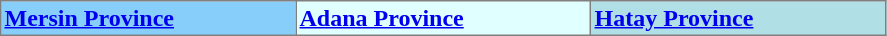<table border="1" align= style="border:1px solid #ffffff; border-collapse:; font-size: ; width:40%" rules="all" cellpadding="2">
<tr>
<td style="background-color:#87CFFA" width="20%"><strong><a href='#'>Mersin Province</a></strong></td>
<td style="background-color:#E0FFFF " width="20%"><strong><a href='#'>Adana Province</a></strong></td>
<td style="background-color:#B0E0E6" width="20%"><strong><a href='#'>Hatay Province</a></strong></td>
</tr>
</table>
